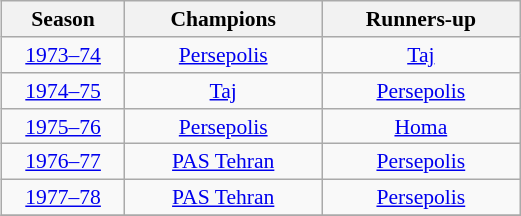<table class="wikitable" style="text-align:center;margin-left:1em;font-size:90%;float:right">
<tr>
<th style="width:75px;">Season</th>
<th style="width:125px;">Champions</th>
<th style="width:125px;">Runners-up</th>
</tr>
<tr>
<td style="text-align:center;"><a href='#'>1973–74</a></td>
<td><a href='#'>Persepolis</a></td>
<td><a href='#'>Taj</a></td>
</tr>
<tr>
<td style="text-align:center;"><a href='#'>1974–75</a></td>
<td><a href='#'>Taj</a></td>
<td><a href='#'>Persepolis</a></td>
</tr>
<tr>
<td style="text-align:center;"><a href='#'>1975–76</a></td>
<td><a href='#'>Persepolis</a></td>
<td><a href='#'>Homa</a></td>
</tr>
<tr>
<td style="text-align:center;"><a href='#'>1976–77</a></td>
<td><a href='#'>PAS Tehran</a></td>
<td><a href='#'>Persepolis</a></td>
</tr>
<tr>
<td style="text-align:center;"><a href='#'>1977–78</a></td>
<td><a href='#'>PAS Tehran</a></td>
<td><a href='#'>Persepolis</a></td>
</tr>
<tr>
</tr>
</table>
